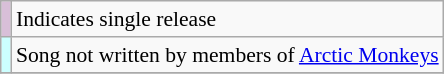<table class="wikitable sortable" style="font-size:90%;">
<tr>
<td style="background-color:#D8BFD8"></td>
<td>Indicates single release</td>
</tr>
<tr>
<th scope="row" style="background-color:#CCFFFF"></th>
<td>Song not written by members of <a href='#'>Arctic Monkeys</a></td>
</tr>
<tr>
</tr>
</table>
